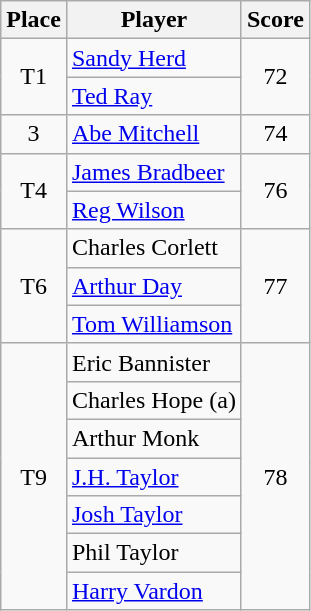<table class=wikitable>
<tr>
<th>Place</th>
<th>Player</th>
<th>Score</th>
</tr>
<tr>
<td rowspan=2 align=center>T1</td>
<td> <a href='#'>Sandy Herd</a></td>
<td rowspan=2 align=center>72</td>
</tr>
<tr>
<td> <a href='#'>Ted Ray</a></td>
</tr>
<tr>
<td align=center>3</td>
<td> <a href='#'>Abe Mitchell</a></td>
<td align=center>74</td>
</tr>
<tr>
<td rowspan=2 align=center>T4</td>
<td> <a href='#'>James Bradbeer</a></td>
<td rowspan=2 align=center>76</td>
</tr>
<tr>
<td> <a href='#'>Reg Wilson</a></td>
</tr>
<tr>
<td rowspan=3 align=center>T6</td>
<td> Charles Corlett</td>
<td rowspan=3 align=center>77</td>
</tr>
<tr>
<td> <a href='#'>Arthur Day</a></td>
</tr>
<tr>
<td> <a href='#'>Tom Williamson</a></td>
</tr>
<tr>
<td rowspan=7 align=center>T9</td>
<td> Eric Bannister  </td>
<td rowspan=7 align=center>78</td>
</tr>
<tr>
<td> Charles Hope (a)</td>
</tr>
<tr>
<td> Arthur Monk  </td>
</tr>
<tr>
<td> <a href='#'>J.H. Taylor</a></td>
</tr>
<tr>
<td> <a href='#'>Josh Taylor</a></td>
</tr>
<tr>
<td> Phil Taylor  </td>
</tr>
<tr>
<td> <a href='#'>Harry Vardon</a></td>
</tr>
</table>
